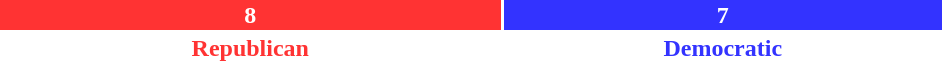<table style="width:50%">
<tr>
<td scope="row" colspan="3" style="text-align:center"></td>
</tr>
<tr>
<td scope="row" style="background:#F33; width:53.3%; text-align:center; color:white"><strong>8</strong></td>
<td style="background:#33F; width:46.7%; text-align:center; color:white"><strong>7</strong></td>
</tr>
<tr>
<td scope="row" style="text-align:center; color:#F33"><strong>Republican</strong></td>
<td style="text-align:center; color:#33F"><strong>Democratic</strong></td>
</tr>
</table>
